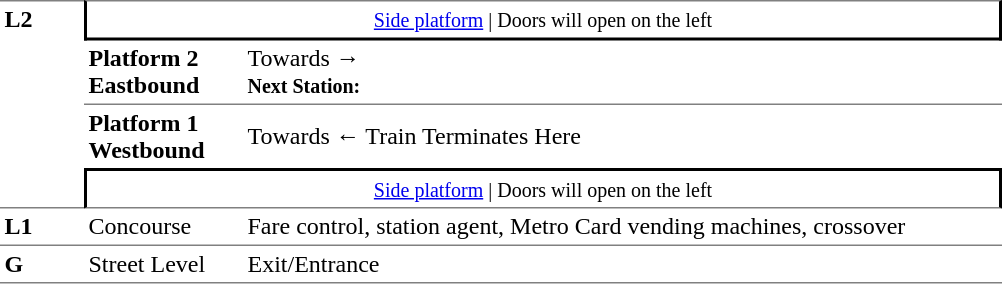<table table border=0 cellspacing=0 cellpadding=3>
<tr>
<td style="border-top:solid 1px grey;border-bottom:solid 1px grey;" width=50 rowspan=4 valign=top><strong>L2</strong></td>
<td style="border-top:solid 1px grey;border-right:solid 2px black;border-left:solid 2px black;border-bottom:solid 2px black;text-align:center;" colspan=2><small><a href='#'>Side platform</a> | Doors will open on the left </small></td>
</tr>
<tr>
<td style="border-bottom:solid 1px grey;" width=100><span><strong>Platform 2</strong><br><strong>Eastbound</strong></span></td>
<td style="border-bottom:solid 1px grey;" width=500>Towards → <br><small><strong>Next Station:</strong> </small></td>
</tr>
<tr>
<td><span><strong>Platform 1</strong><br><strong>Westbound</strong></span></td>
<td><span></span>Towards ← Train Terminates Here</td>
</tr>
<tr>
<td style="border-top:solid 2px black;border-right:solid 2px black;border-left:solid 2px black;border-bottom:solid 1px grey;text-align:center;" colspan=2><small><a href='#'>Side platform</a> | Doors will open on the left </small></td>
</tr>
<tr>
<td valign=top><strong>L1</strong></td>
<td valign=top>Concourse</td>
<td valign=top>Fare control, station agent, Metro Card vending machines, crossover</td>
</tr>
<tr>
<td style="border-bottom:solid 1px grey;border-top:solid 1px grey;" width=50 valign=top><strong>G</strong></td>
<td style="border-top:solid 1px grey;border-bottom:solid 1px grey;" width=100 valign=top>Street Level</td>
<td style="border-top:solid 1px grey;border-bottom:solid 1px grey;" width=500 valign=top>Exit/Entrance</td>
</tr>
</table>
